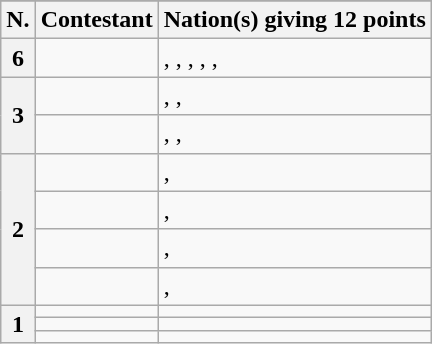<table class="wikitable plainrowheaders">
<tr>
</tr>
<tr>
<th scope="col">N.</th>
<th scope="col">Contestant</th>
<th scope="col">Nation(s) giving 12 points</th>
</tr>
<tr>
<th scope="row">6</th>
<td><strong></strong></td>
<td>, , , , , </td>
</tr>
<tr>
<th scope="row" rowspan="2">3</th>
<td></td>
<td>, , </td>
</tr>
<tr>
<td></td>
<td>, , </td>
</tr>
<tr>
<th scope="row" rowspan="4">2</th>
<td></td>
<td>, </td>
</tr>
<tr>
<td></td>
<td>, </td>
</tr>
<tr>
<td></td>
<td>, </td>
</tr>
<tr>
<td></td>
<td>, </td>
</tr>
<tr>
<th scope="row" rowspan="3">1</th>
<td></td>
<td></td>
</tr>
<tr>
<td></td>
<td></td>
</tr>
<tr>
<td></td>
<td></td>
</tr>
</table>
